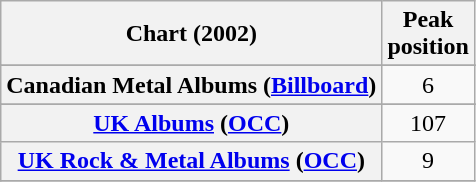<table class="wikitable sortable plainrowheaders" style="text-align:center">
<tr>
<th>Chart (2002)</th>
<th>Peak<br>position</th>
</tr>
<tr>
</tr>
<tr>
<th scope="row">Canadian Metal Albums (<a href='#'>Billboard</a>)</th>
<td>6</td>
</tr>
<tr>
</tr>
<tr>
<th scope="row"><a href='#'>UK Albums</a> (<a href='#'>OCC</a>)</th>
<td>107</td>
</tr>
<tr>
<th scope="row"><a href='#'>UK Rock & Metal Albums</a> (<a href='#'>OCC</a>)</th>
<td>9</td>
</tr>
<tr>
</tr>
</table>
